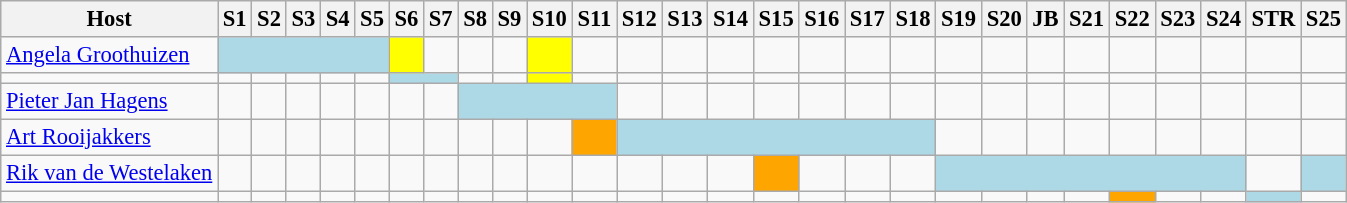<table class="wikitable" style="font-size:94%">
<tr>
<th>Host</th>
<th>S1</th>
<th>S2</th>
<th>S3</th>
<th>S4</th>
<th>S5</th>
<th>S6</th>
<th>S7</th>
<th>S8</th>
<th>S9</th>
<th>S10</th>
<th>S11</th>
<th>S12</th>
<th>S13</th>
<th>S14</th>
<th>S15</th>
<th>S16</th>
<th>S17</th>
<th>S18</th>
<th>S19</th>
<th>S20</th>
<th>JB</th>
<th>S21</th>
<th>S22</th>
<th>S23</th>
<th>S24</th>
<th>STR</th>
<th>S25</th>
</tr>
<tr>
<td><a href='#'>Angela Groothuizen</a></td>
<td colspan=5 style="background:lightblue"></td>
<td style="background:yellow"></td>
<td></td>
<td></td>
<td></td>
<td style="background:yellow"></td>
<td></td>
<td></td>
<td></td>
<td></td>
<td></td>
<td></td>
<td></td>
<td></td>
<td></td>
<td></td>
<td></td>
<td></td>
<td></td>
<td></td>
<td></td>
<td></td>
<td></td>
</tr>
<tr>
<td></td>
<td></td>
<td></td>
<td></td>
<td></td>
<td></td>
<td colspan=2 style="background:lightblue;"></td>
<td></td>
<td></td>
<td style="background:yellow"></td>
<td></td>
<td></td>
<td></td>
<td></td>
<td></td>
<td></td>
<td></td>
<td></td>
<td></td>
<td></td>
<td></td>
<td></td>
<td></td>
<td></td>
<td></td>
<td></td>
<td></td>
</tr>
<tr>
<td><a href='#'>Pieter Jan Hagens</a></td>
<td></td>
<td></td>
<td></td>
<td></td>
<td></td>
<td></td>
<td></td>
<td colspan=4 style="background:lightblue"></td>
<td></td>
<td></td>
<td></td>
<td></td>
<td></td>
<td></td>
<td></td>
<td></td>
<td></td>
<td></td>
<td></td>
<td></td>
<td></td>
<td></td>
<td></td>
<td></td>
</tr>
<tr>
<td><a href='#'>Art Rooijakkers</a></td>
<td></td>
<td></td>
<td></td>
<td></td>
<td></td>
<td></td>
<td></td>
<td></td>
<td></td>
<td></td>
<td style="background:orange"></td>
<td colspan=7 style="background:lightblue;"></td>
<td></td>
<td></td>
<td></td>
<td></td>
<td></td>
<td></td>
<td></td>
<td></td>
<td></td>
</tr>
<tr>
<td><a href='#'>Rik van de Westelaken</a></td>
<td></td>
<td></td>
<td></td>
<td></td>
<td></td>
<td></td>
<td></td>
<td></td>
<td></td>
<td></td>
<td></td>
<td></td>
<td></td>
<td></td>
<td style="background:orange"></td>
<td></td>
<td></td>
<td></td>
<td colspan=7 style="background:lightblue;"></td>
<td></td>
<td style="background:lightblue"></td>
</tr>
<tr>
<td></td>
<td></td>
<td></td>
<td></td>
<td></td>
<td></td>
<td></td>
<td></td>
<td></td>
<td></td>
<td></td>
<td></td>
<td></td>
<td></td>
<td></td>
<td></td>
<td></td>
<td></td>
<td></td>
<td></td>
<td></td>
<td></td>
<td></td>
<td style="background:orange"></td>
<td></td>
<td></td>
<td style="background:lightblue;"></td>
</tr>
</table>
